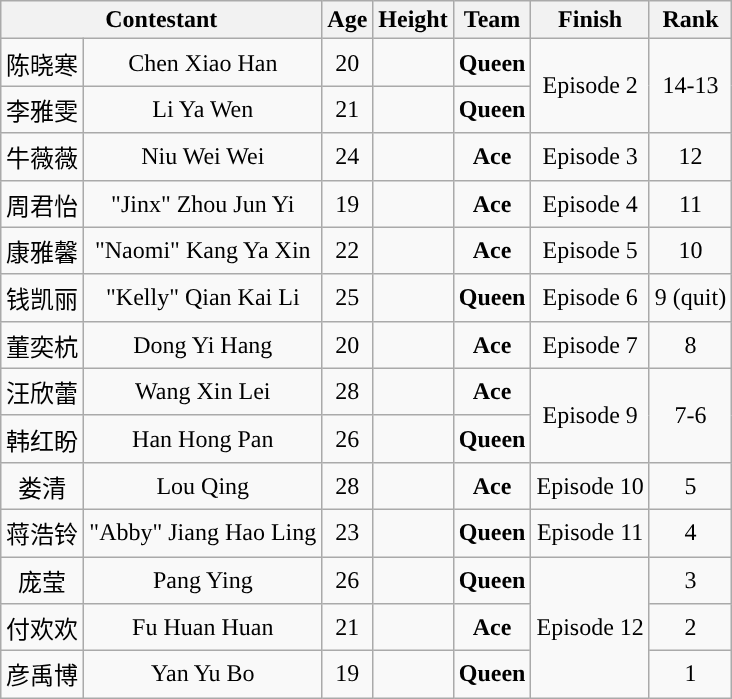<table class="wikitable sortable" style="text-align:center;">
<tr>
<th colspan="2">Contestant</th>
<th>Age</th>
<th>Height</th>
<th>Team</th>
<th>Finish</th>
<th>Rank</th>
</tr>
<tr>
<td>陈晓寒</td>
<td>Chen Xiao Han</td>
<td>20</td>
<td></td>
<td><strong><span>Queen</span></strong></td>
<td rowspan="2">Episode 2</td>
<td rowspan="2">14-13</td>
</tr>
<tr>
<td>李雅雯</td>
<td>Li Ya Wen</td>
<td>21</td>
<td></td>
<td><strong><span>Queen</span></strong></td>
</tr>
<tr>
<td>牛薇薇</td>
<td>Niu Wei Wei</td>
<td>24</td>
<td></td>
<td><strong><span>Ace</span></strong></td>
<td>Episode 3</td>
<td>12</td>
</tr>
<tr>
<td>周君怡</td>
<td>"Jinx" Zhou Jun Yi</td>
<td>19</td>
<td></td>
<td><strong><span>Ace</span></strong></td>
<td>Episode 4</td>
<td>11</td>
</tr>
<tr>
<td>康雅馨</td>
<td>"Naomi" Kang Ya Xin</td>
<td>22</td>
<td></td>
<td><strong><span>Ace</span></strong></td>
<td>Episode 5</td>
<td>10</td>
</tr>
<tr>
<td>钱凯丽</td>
<td>"Kelly" Qian Kai Li</td>
<td>25</td>
<td></td>
<td><strong><span>Queen</span></strong></td>
<td>Episode 6</td>
<td>9 (quit)</td>
</tr>
<tr>
<td>董奕杭</td>
<td>Dong Yi Hang</td>
<td>20</td>
<td></td>
<td><strong><span>Ace</span></strong></td>
<td>Episode 7</td>
<td>8</td>
</tr>
<tr>
<td>汪欣蕾</td>
<td>Wang Xin Lei</td>
<td>28</td>
<td></td>
<td><strong><span>Ace</span></strong></td>
<td rowspan="2">Episode 9</td>
<td rowspan="2">7-6</td>
</tr>
<tr>
<td>韩红盼</td>
<td>Han Hong Pan</td>
<td>26</td>
<td></td>
<td><strong><span>Queen</span></strong></td>
</tr>
<tr>
<td>娄清</td>
<td>Lou Qing</td>
<td>28</td>
<td></td>
<td><strong><span>Ace</span></strong></td>
<td>Episode 10</td>
<td>5</td>
</tr>
<tr>
<td>蒋浩铃</td>
<td>"Abby" Jiang Hao Ling</td>
<td>23</td>
<td></td>
<td><strong><span>Queen</span></strong></td>
<td>Episode 11</td>
<td>4</td>
</tr>
<tr>
<td>庞莹</td>
<td>Pang Ying</td>
<td>26</td>
<td></td>
<td><strong><span>Queen</span></strong></td>
<td rowspan="3">Episode 12</td>
<td>3</td>
</tr>
<tr>
<td>付欢欢</td>
<td>Fu Huan Huan</td>
<td>21</td>
<td></td>
<td><strong><span>Ace</span></strong></td>
<td>2</td>
</tr>
<tr>
<td>彦禹博</td>
<td>Yan Yu Bo</td>
<td>19</td>
<td></td>
<td><strong><span>Queen</span></strong></td>
<td>1</td>
</tr>
</table>
